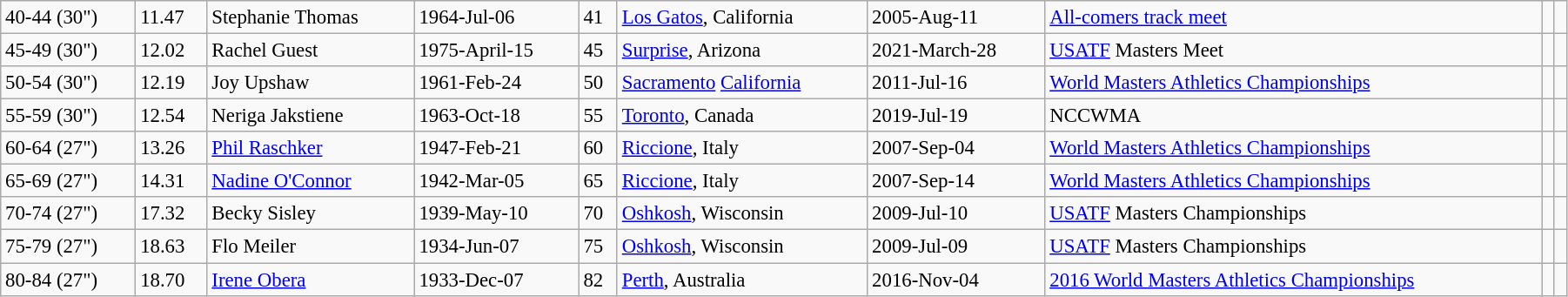<table class="wikitable" style="font-size:95%; width: 95%">
<tr>
<td>40-44 (30")</td>
<td>11.47</td>
<td>Stephanie Thomas</td>
<td>1964-Jul-06</td>
<td>41</td>
<td><a href='#'>Los Gatos</a>, California</td>
<td>2005-Aug-11</td>
<td><a href='#'>All-comers track meet</a></td>
<td></td>
<td></td>
</tr>
<tr>
<td>45-49 (30")</td>
<td>12.02 </td>
<td>Rachel Guest</td>
<td>1975-April-15</td>
<td>45</td>
<td><a href='#'>Surprise</a>, Arizona</td>
<td>2021-March-28</td>
<td><a href='#'>USATF</a> Masters Meet</td>
<td></td>
<td></td>
</tr>
<tr>
<td>50-54 (30")</td>
<td>12.19 </td>
<td>Joy Upshaw</td>
<td>1961-Feb-24</td>
<td>50</td>
<td><a href='#'>Sacramento</a> <a href='#'>California</a></td>
<td>2011-Jul-16</td>
<td><a href='#'>World Masters Athletics Championships</a></td>
<td></td>
<td></td>
</tr>
<tr>
<td>55-59 (30")</td>
<td>12.54 </td>
<td>Neriga Jakstiene</td>
<td>1963-Oct-18</td>
<td>55</td>
<td><a href='#'>Toronto</a>, Canada</td>
<td>2019-Jul-19</td>
<td>NCCWMA</td>
<td></td>
<td></td>
</tr>
<tr>
<td>60-64 (27")</td>
<td>13.26 </td>
<td><a href='#'>Phil Raschker</a></td>
<td>1947-Feb-21</td>
<td>60</td>
<td><a href='#'>Riccione</a>, Italy</td>
<td>2007-Sep-04</td>
<td><a href='#'>World Masters Athletics Championships</a></td>
<td></td>
<td></td>
</tr>
<tr>
<td>65-69 (27")</td>
<td>14.31 </td>
<td><a href='#'>Nadine O'Connor</a></td>
<td>1942-Mar-05</td>
<td>65</td>
<td><a href='#'>Riccione</a>, Italy</td>
<td>2007-Sep-14</td>
<td><a href='#'>World Masters Athletics Championships</a></td>
<td></td>
<td></td>
</tr>
<tr>
<td>70-74 (27")</td>
<td>17.32 </td>
<td>Becky Sisley</td>
<td>1939-May-10</td>
<td>70</td>
<td><a href='#'>Oshkosh</a>, Wisconsin</td>
<td>2009-Jul-10</td>
<td><a href='#'>USATF</a> Masters Championships</td>
<td></td>
<td></td>
</tr>
<tr>
<td>75-79 (27")</td>
<td>18.63 </td>
<td>Flo Meiler</td>
<td>1934-Jun-07</td>
<td>75</td>
<td><a href='#'>Oshkosh</a>, Wisconsin</td>
<td>2009-Jul-09</td>
<td><a href='#'>USATF</a> Masters Championships</td>
<td></td>
<td></td>
</tr>
<tr>
<td>80-84 (27")</td>
<td>18.70 </td>
<td><a href='#'>Irene Obera</a></td>
<td>1933-Dec-07</td>
<td>82</td>
<td><a href='#'>Perth</a>, Australia</td>
<td>2016-Nov-04</td>
<td><a href='#'>2016 World Masters Athletics Championships</a></td>
<td></td>
<td></td>
</tr>
</table>
